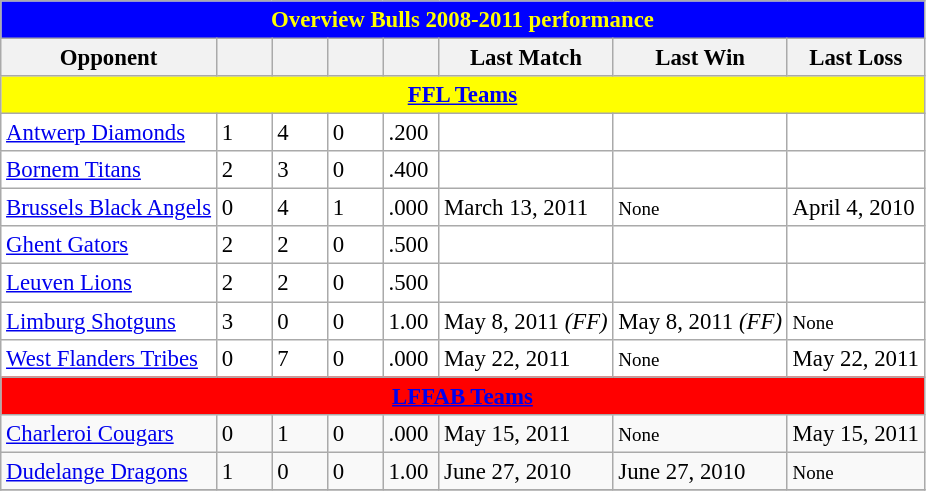<table class="wikitable" style="font-size: 95%;">
<tr>
<th style="background-color:blue;color:yellow" colspan=9>Overview Bulls 2008-2011 performance</th>
</tr>
<tr>
<th>Opponent</th>
<th width="30"></th>
<th width="30"></th>
<th width="30"></th>
<th width="30"></th>
<th>Last Match</th>
<th>Last Win</th>
<th>Last Loss</th>
</tr>
<tr>
<th style=background-color:yellow colspan=9><a href='#'>FFL Teams</a></th>
</tr>
<tr bgcolor=white>
<td><a href='#'>Antwerp Diamonds</a></td>
<td>1</td>
<td>4</td>
<td>0</td>
<td>.200</td>
<td></td>
<td></td>
<td></td>
</tr>
<tr bgcolor=white>
<td><a href='#'>Bornem Titans</a></td>
<td>2</td>
<td>3</td>
<td>0</td>
<td>.400</td>
<td></td>
<td></td>
<td></td>
</tr>
<tr bgcolor=white>
<td><a href='#'>Brussels Black Angels</a></td>
<td>0</td>
<td>4</td>
<td>1</td>
<td>.000</td>
<td>March 13, 2011</td>
<td><small>None</small></td>
<td>April 4, 2010</td>
</tr>
<tr bgcolor=white>
<td><a href='#'>Ghent Gators</a></td>
<td>2</td>
<td>2</td>
<td>0</td>
<td>.500</td>
<td></td>
<td></td>
<td></td>
</tr>
<tr bgcolor=white>
<td><a href='#'>Leuven Lions</a></td>
<td>2</td>
<td>2</td>
<td>0</td>
<td>.500</td>
<td></td>
<td></td>
<td></td>
</tr>
<tr bgcolor=white>
<td><a href='#'>Limburg Shotguns</a></td>
<td>3</td>
<td>0</td>
<td>0</td>
<td>1.00</td>
<td>May 8, 2011 <em>(FF)</em></td>
<td>May 8, 2011 <em>(FF)</em></td>
<td><small>None</small></td>
</tr>
<tr bgcolor=white>
<td><a href='#'>West Flanders Tribes</a></td>
<td>0</td>
<td>7</td>
<td>0</td>
<td>.000</td>
<td>May 22, 2011</td>
<td><small>None</small></td>
<td>May 22, 2011</td>
</tr>
<tr>
<th style=background-color:red colspan=9><a href='#'>LFFAB Teams</a></th>
</tr>
<tr>
<td><a href='#'>Charleroi Cougars</a></td>
<td>0</td>
<td>1</td>
<td>0</td>
<td>.000</td>
<td>May 15, 2011</td>
<td><small>None</small></td>
<td>May 15, 2011</td>
</tr>
<tr>
<td><a href='#'>Dudelange Dragons</a></td>
<td>1</td>
<td>0</td>
<td>0</td>
<td>1.00</td>
<td>June 27, 2010</td>
<td>June 27, 2010</td>
<td><small>None</small></td>
</tr>
<tr>
</tr>
</table>
